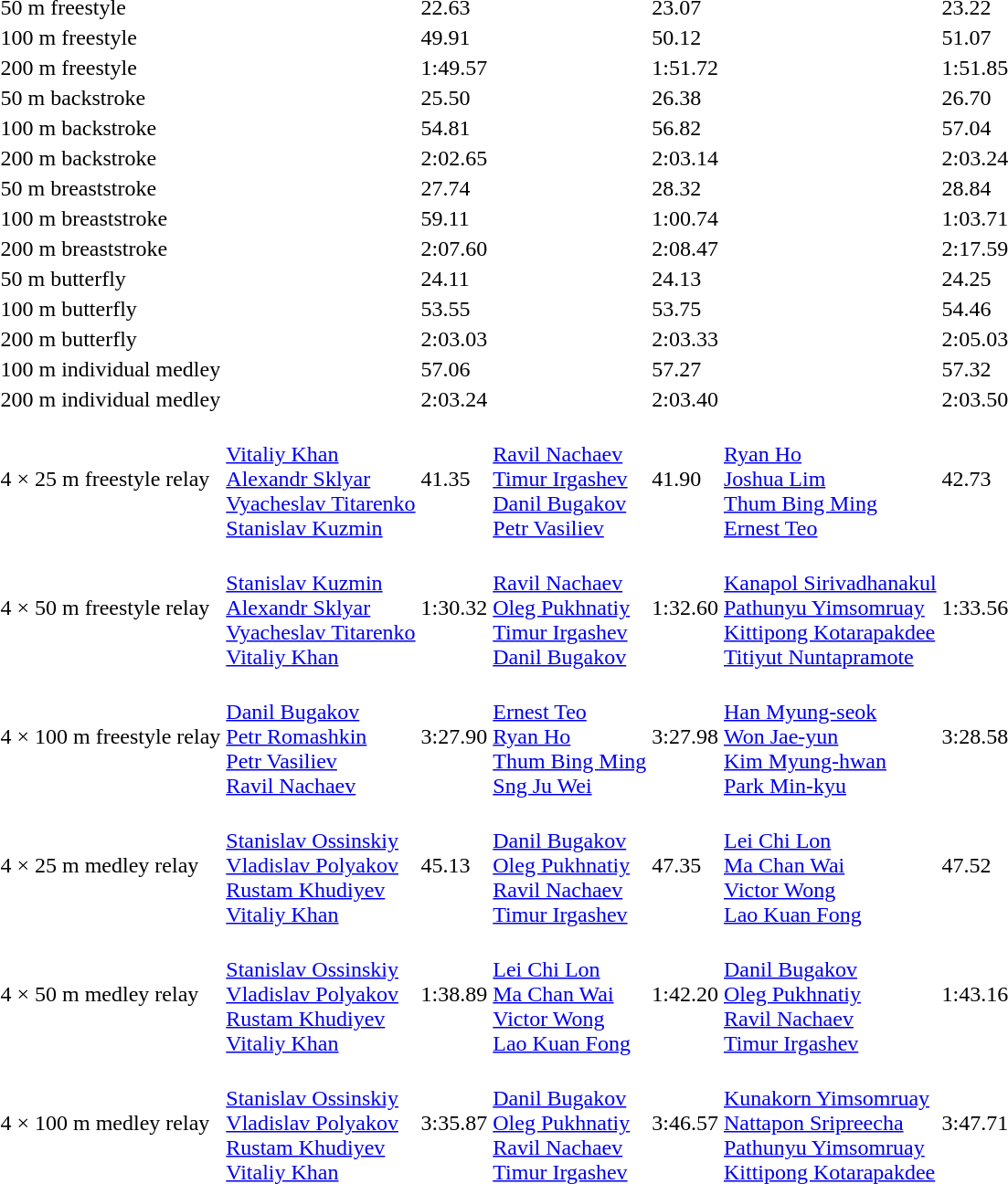<table>
<tr>
<td>50 m freestyle</td>
<td></td>
<td>22.63<br></td>
<td></td>
<td>23.07</td>
<td></td>
<td>23.22</td>
</tr>
<tr>
<td>100 m freestyle</td>
<td></td>
<td>49.91<br></td>
<td></td>
<td>50.12</td>
<td></td>
<td>51.07</td>
</tr>
<tr>
<td>200 m freestyle</td>
<td></td>
<td>1:49.57<br></td>
<td></td>
<td>1:51.72</td>
<td></td>
<td>1:51.85</td>
</tr>
<tr>
<td>50 m backstroke</td>
<td></td>
<td>25.50<br></td>
<td></td>
<td>26.38</td>
<td></td>
<td>26.70</td>
</tr>
<tr>
<td>100 m backstroke</td>
<td></td>
<td>54.81<br></td>
<td></td>
<td>56.82</td>
<td></td>
<td>57.04</td>
</tr>
<tr>
<td>200 m backstroke</td>
<td></td>
<td>2:02.65<br></td>
<td></td>
<td>2:03.14</td>
<td></td>
<td>2:03.24</td>
</tr>
<tr>
<td>50 m breaststroke</td>
<td></td>
<td>27.74<br></td>
<td></td>
<td>28.32</td>
<td></td>
<td>28.84</td>
</tr>
<tr>
<td>100 m breaststroke</td>
<td></td>
<td>59.11<br></td>
<td></td>
<td>1:00.74</td>
<td></td>
<td>1:03.71</td>
</tr>
<tr>
<td>200 m breaststroke</td>
<td></td>
<td>2:07.60<br></td>
<td></td>
<td>2:08.47</td>
<td></td>
<td>2:17.59</td>
</tr>
<tr>
<td>50 m butterfly</td>
<td></td>
<td>24.11<br></td>
<td></td>
<td>24.13</td>
<td></td>
<td>24.25</td>
</tr>
<tr>
<td>100 m butterfly</td>
<td></td>
<td>53.55<br></td>
<td></td>
<td>53.75</td>
<td></td>
<td>54.46</td>
</tr>
<tr>
<td>200 m butterfly</td>
<td></td>
<td>2:03.03<br></td>
<td></td>
<td>2:03.33</td>
<td></td>
<td>2:05.03</td>
</tr>
<tr>
<td rowspan=2>100 m individual medley</td>
<td rowspan=2></td>
<td rowspan=2>57.06<br></td>
<td rowspan=2></td>
<td rowspan=2>57.27</td>
<td></td>
<td rowspan=2>57.32</td>
</tr>
<tr>
<td></td>
</tr>
<tr>
<td>200 m individual medley</td>
<td></td>
<td>2:03.24<br></td>
<td></td>
<td>2:03.40</td>
<td></td>
<td>2:03.50</td>
</tr>
<tr>
<td>4 × 25 m freestyle relay</td>
<td><br><a href='#'>Vitaliy Khan</a><br><a href='#'>Alexandr Sklyar</a><br><a href='#'>Vyacheslav Titarenko</a><br><a href='#'>Stanislav Kuzmin</a></td>
<td>41.35<br></td>
<td><br><a href='#'>Ravil Nachaev</a><br><a href='#'>Timur Irgashev</a><br><a href='#'>Danil Bugakov</a><br><a href='#'>Petr Vasiliev</a></td>
<td>41.90</td>
<td><br><a href='#'>Ryan Ho</a><br><a href='#'>Joshua Lim</a><br><a href='#'>Thum Bing Ming</a><br><a href='#'>Ernest Teo</a></td>
<td>42.73</td>
</tr>
<tr>
<td>4 × 50 m freestyle relay</td>
<td><br><a href='#'>Stanislav Kuzmin</a><br><a href='#'>Alexandr Sklyar</a><br><a href='#'>Vyacheslav Titarenko</a><br><a href='#'>Vitaliy Khan</a></td>
<td>1:30.32<br></td>
<td><br><a href='#'>Ravil Nachaev</a><br><a href='#'>Oleg Pukhnatiy</a><br><a href='#'>Timur Irgashev</a><br><a href='#'>Danil Bugakov</a></td>
<td>1:32.60</td>
<td><br><a href='#'>Kanapol Sirivadhanakul</a><br><a href='#'>Pathunyu Yimsomruay</a><br><a href='#'>Kittipong Kotarapakdee</a><br><a href='#'>Titiyut Nuntapramote</a></td>
<td>1:33.56</td>
</tr>
<tr>
<td>4 × 100 m freestyle relay</td>
<td><br><a href='#'>Danil Bugakov</a><br><a href='#'>Petr Romashkin</a><br><a href='#'>Petr Vasiliev</a><br><a href='#'>Ravil Nachaev</a></td>
<td>3:27.90<br></td>
<td><br><a href='#'>Ernest Teo</a><br><a href='#'>Ryan Ho</a><br><a href='#'>Thum Bing Ming</a><br><a href='#'>Sng Ju Wei</a></td>
<td>3:27.98</td>
<td><br><a href='#'>Han Myung-seok</a><br><a href='#'>Won Jae-yun</a><br><a href='#'>Kim Myung-hwan</a><br><a href='#'>Park Min-kyu</a></td>
<td>3:28.58</td>
</tr>
<tr>
<td>4 × 25 m medley relay</td>
<td><br><a href='#'>Stanislav Ossinskiy</a><br><a href='#'>Vladislav Polyakov</a><br><a href='#'>Rustam Khudiyev</a><br><a href='#'>Vitaliy Khan</a></td>
<td>45.13<br></td>
<td><br><a href='#'>Danil Bugakov</a><br><a href='#'>Oleg Pukhnatiy</a><br><a href='#'>Ravil Nachaev</a><br><a href='#'>Timur Irgashev</a></td>
<td>47.35</td>
<td><br><a href='#'>Lei Chi Lon</a><br><a href='#'>Ma Chan Wai</a><br><a href='#'>Victor Wong</a><br><a href='#'>Lao Kuan Fong</a></td>
<td>47.52</td>
</tr>
<tr>
<td>4 × 50 m medley relay</td>
<td><br><a href='#'>Stanislav Ossinskiy</a><br><a href='#'>Vladislav Polyakov</a><br><a href='#'>Rustam Khudiyev</a><br><a href='#'>Vitaliy Khan</a></td>
<td>1:38.89<br></td>
<td><br><a href='#'>Lei Chi Lon</a><br><a href='#'>Ma Chan Wai</a><br><a href='#'>Victor Wong</a><br><a href='#'>Lao Kuan Fong</a></td>
<td>1:42.20</td>
<td><br><a href='#'>Danil Bugakov</a><br><a href='#'>Oleg Pukhnatiy</a><br><a href='#'>Ravil Nachaev</a><br><a href='#'>Timur Irgashev</a></td>
<td>1:43.16</td>
</tr>
<tr>
<td>4 × 100 m medley relay</td>
<td><br><a href='#'>Stanislav Ossinskiy</a><br><a href='#'>Vladislav Polyakov</a><br><a href='#'>Rustam Khudiyev</a><br><a href='#'>Vitaliy Khan</a></td>
<td>3:35.87<br></td>
<td><br><a href='#'>Danil Bugakov</a><br><a href='#'>Oleg Pukhnatiy</a><br><a href='#'>Ravil Nachaev</a><br><a href='#'>Timur Irgashev</a></td>
<td>3:46.57</td>
<td><br><a href='#'>Kunakorn Yimsomruay</a><br><a href='#'>Nattapon Sripreecha</a><br><a href='#'>Pathunyu Yimsomruay</a><br><a href='#'>Kittipong Kotarapakdee</a></td>
<td>3:47.71</td>
</tr>
</table>
